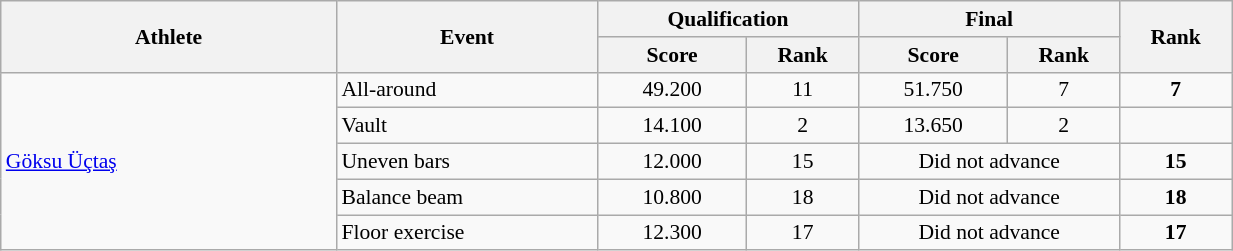<table class="wikitable" width="65%" style="text-align:center; font-size:90%">
<tr>
<th rowspan="2" width="18%">Athlete</th>
<th rowspan="2" width="14%">Event</th>
<th colspan="2" width="14%">Qualification</th>
<th colspan="2" width="14%">Final</th>
<th rowspan="2" width="6%">Rank</th>
</tr>
<tr>
<th width="8%">Score</th>
<th>Rank</th>
<th width="8%">Score</th>
<th>Rank</th>
</tr>
<tr>
<td rowspan=5 align="left"><a href='#'>Göksu Üçtaş</a></td>
<td align="left">All-around</td>
<td>49.200</td>
<td>11 <strong></strong></td>
<td>51.750</td>
<td>7</td>
<td><strong>7</strong></td>
</tr>
<tr>
<td align="left">Vault</td>
<td>14.100</td>
<td>2 <strong></strong></td>
<td>13.650</td>
<td>2</td>
<td></td>
</tr>
<tr>
<td align="left">Uneven bars</td>
<td>12.000</td>
<td>15</td>
<td colspan=2>Did not advance</td>
<td><strong>15</strong></td>
</tr>
<tr>
<td align="left">Balance beam</td>
<td>10.800</td>
<td>18</td>
<td colspan=2>Did not advance</td>
<td><strong>18</strong></td>
</tr>
<tr>
<td align="left">Floor exercise</td>
<td>12.300</td>
<td>17</td>
<td colspan=2>Did not advance</td>
<td><strong>17</strong></td>
</tr>
</table>
